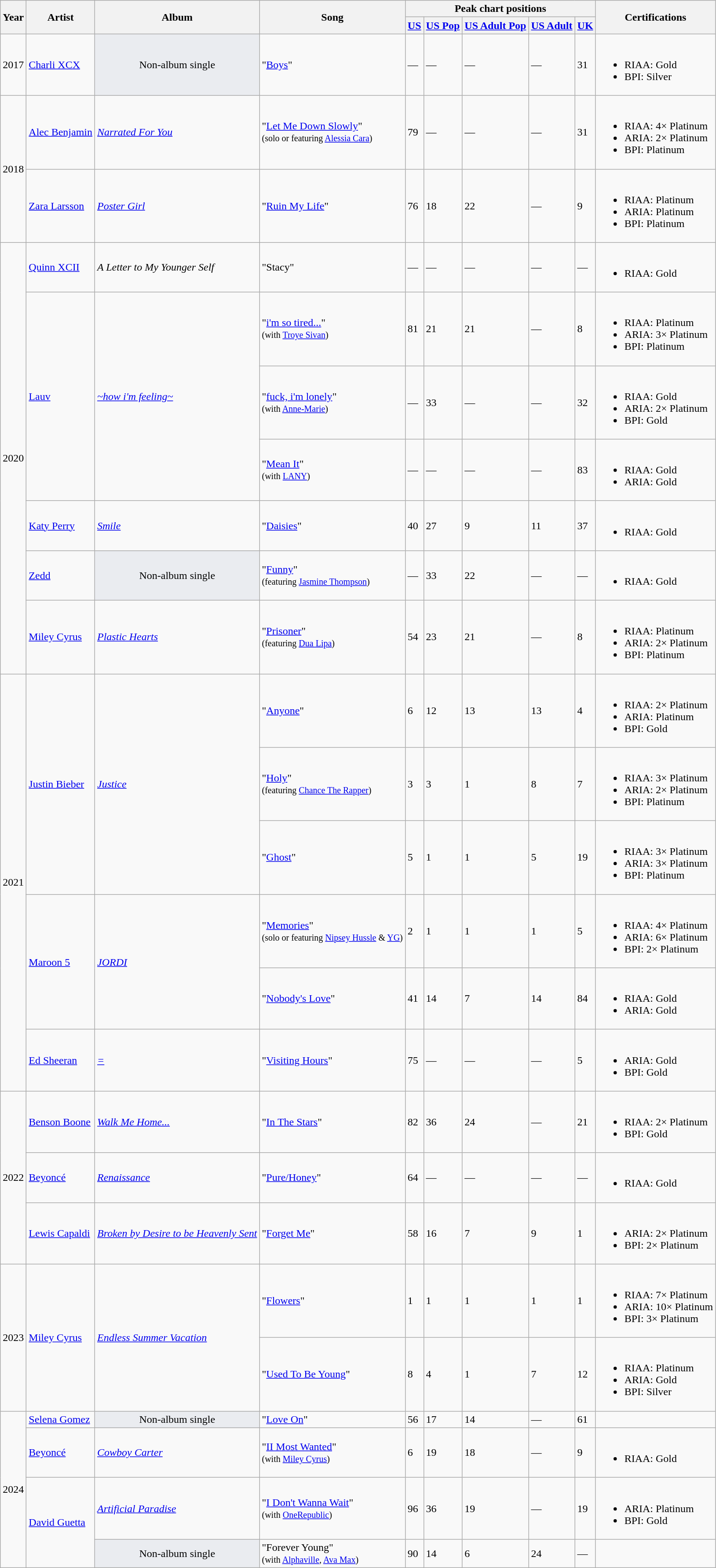<table class="wikitable sortable">
<tr>
<th rowspan="2">Year</th>
<th rowspan="2">Artist</th>
<th rowspan="2">Album</th>
<th rowspan="2">Song</th>
<th colspan="5">Peak chart positions</th>
<th rowspan="2" class="unsortable">Certifications</th>
</tr>
<tr>
<th><a href='#'>US</a></th>
<th><a href='#'>US Pop</a></th>
<th><a href='#'>US Adult Pop</a></th>
<th><a href='#'>US Adult</a></th>
<th><a href='#'>UK</a></th>
</tr>
<tr>
<td>2017</td>
<td><a href='#'>Charli XCX</a></td>
<td style="background: #EAECF0; text-align:center;">Non-album single</td>
<td>"<a href='#'>Boys</a>"</td>
<td>—</td>
<td>—</td>
<td>—</td>
<td>—</td>
<td>31</td>
<td><br><ul><li>RIAA: Gold</li><li>BPI: Silver</li></ul></td>
</tr>
<tr>
<td rowspan="2">2018</td>
<td><a href='#'>Alec Benjamin</a></td>
<td><em><a href='#'>Narrated For You</a></em></td>
<td>"<a href='#'>Let Me Down Slowly</a>"<br><small>(solo or featuring <a href='#'>Alessia Cara</a>)</small></td>
<td>79</td>
<td>—</td>
<td>—</td>
<td>—</td>
<td>31</td>
<td><br><ul><li>RIAA: 4× Platinum</li><li>ARIA: 2× Platinum</li><li>BPI: Platinum</li></ul></td>
</tr>
<tr>
<td><a href='#'>Zara Larsson</a></td>
<td><em><a href='#'>Poster Girl</a></em></td>
<td>"<a href='#'>Ruin My Life</a>"</td>
<td>76</td>
<td>18</td>
<td>22</td>
<td>—</td>
<td>9</td>
<td><br><ul><li>RIAA: Platinum</li><li>ARIA: Platinum</li><li>BPI: Platinum</li></ul></td>
</tr>
<tr>
<td rowspan="7">2020</td>
<td><a href='#'>Quinn XCII</a></td>
<td><em>A Letter to My Younger Self</em></td>
<td>"Stacy"</td>
<td>—</td>
<td>—</td>
<td>—</td>
<td>—</td>
<td>—</td>
<td><br><ul><li>RIAA: Gold</li></ul></td>
</tr>
<tr>
<td rowspan="3"><a href='#'>Lauv</a></td>
<td rowspan="3"><a href='#'><em>~how i'm feeling~</em></a></td>
<td>"<a href='#'>i'm so tired...</a>"<br><small>(with <a href='#'>Troye Sivan</a>)</small></td>
<td>81</td>
<td>21</td>
<td>21</td>
<td>—</td>
<td>8</td>
<td><br><ul><li>RIAA: Platinum</li><li>ARIA: 3× Platinum</li><li>BPI: Platinum</li></ul></td>
</tr>
<tr>
<td>"<a href='#'>fuck, i'm lonely</a>"<br><small>(with <a href='#'>Anne-Marie</a>)</small></td>
<td>—</td>
<td>33</td>
<td>—</td>
<td>—</td>
<td>32</td>
<td><br><ul><li>RIAA: Gold</li><li>ARIA: 2× Platinum</li><li>BPI: Gold</li></ul></td>
</tr>
<tr>
<td>"<a href='#'>Mean It</a>"<br><small>(with <a href='#'>LANY</a>)</small></td>
<td>—</td>
<td>—</td>
<td>—</td>
<td>—</td>
<td>83</td>
<td><br><ul><li>RIAA: Gold</li><li>ARIA: Gold</li></ul></td>
</tr>
<tr>
<td><a href='#'>Katy Perry</a></td>
<td><a href='#'><em>Smile</em></a></td>
<td>"<a href='#'>Daisies</a>"</td>
<td>40</td>
<td>27</td>
<td>9</td>
<td>11</td>
<td>37</td>
<td><br><ul><li>RIAA: Gold</li></ul></td>
</tr>
<tr>
<td><a href='#'>Zedd</a></td>
<td style="background: #EAECF0; text-align:center;">Non-album single</td>
<td>"<a href='#'>Funny</a>"<br><small>(featuring <a href='#'>Jasmine Thompson</a>)</small></td>
<td>—</td>
<td>33</td>
<td>22</td>
<td>—</td>
<td>—</td>
<td><br><ul><li>RIAA: Gold</li></ul></td>
</tr>
<tr>
<td><a href='#'>Miley Cyrus</a></td>
<td><em><a href='#'>Plastic Hearts</a></em></td>
<td>"<a href='#'>Prisoner</a>"<br><small>(featuring <a href='#'>Dua Lipa</a>)</small></td>
<td>54</td>
<td>23</td>
<td>21</td>
<td>—</td>
<td>8</td>
<td><br><ul><li>RIAA: Platinum</li><li>ARIA: 2× Platinum</li><li>BPI: Platinum</li></ul></td>
</tr>
<tr>
<td rowspan="6">2021</td>
<td rowspan="3"><a href='#'>Justin Bieber</a></td>
<td rowspan="3"><em><a href='#'>Justice</a></em></td>
<td>"<a href='#'>Anyone</a>"</td>
<td>6</td>
<td>12</td>
<td>13</td>
<td>13</td>
<td>4</td>
<td><br><ul><li>RIAA: 2× Platinum</li><li>ARIA: Platinum</li><li>BPI: Gold</li></ul></td>
</tr>
<tr>
<td>"<a href='#'>Holy</a>"<br><small>(featuring <a href='#'>Chance The Rapper</a>)</small></td>
<td>3</td>
<td>3</td>
<td>1</td>
<td>8</td>
<td>7</td>
<td><br><ul><li>RIAA: 3× Platinum</li><li>ARIA: 2× Platinum</li><li>BPI: Platinum</li></ul></td>
</tr>
<tr>
<td>"<a href='#'>Ghost</a>"</td>
<td>5</td>
<td>1</td>
<td>1</td>
<td>5</td>
<td>19</td>
<td><br><ul><li>RIAA: 3× Platinum</li><li>ARIA: 3× Platinum</li><li>BPI: Platinum</li></ul></td>
</tr>
<tr>
<td rowspan="2"><a href='#'>Maroon 5</a></td>
<td rowspan="2"><em><a href='#'>JORDI</a></em></td>
<td>"<a href='#'>Memories</a>"<br><small>(solo or featuring <a href='#'>Nipsey Hussle</a> & <a href='#'>YG</a>)</small></td>
<td>2</td>
<td>1</td>
<td>1</td>
<td>1</td>
<td>5</td>
<td><br><ul><li>RIAA: 4× Platinum</li><li>ARIA: 6× Platinum</li><li>BPI: 2× Platinum</li></ul></td>
</tr>
<tr>
<td>"<a href='#'>Nobody's Love</a>"</td>
<td>41</td>
<td>14</td>
<td>7</td>
<td>14</td>
<td>84</td>
<td><br><ul><li>RIAA: Gold</li><li>ARIA: Gold</li></ul></td>
</tr>
<tr>
<td><a href='#'>Ed Sheeran</a></td>
<td><a href='#'><em>=</em></a></td>
<td>"<a href='#'>Visiting Hours</a>"</td>
<td>75</td>
<td>—</td>
<td>—</td>
<td>—</td>
<td>5</td>
<td><br><ul><li>ARIA: Gold</li><li>BPI: Gold</li></ul></td>
</tr>
<tr>
<td rowspan="3">2022</td>
<td><a href='#'>Benson Boone</a></td>
<td><em><a href='#'>Walk Me Home...</a></em></td>
<td>"<a href='#'>In The Stars</a>"</td>
<td>82</td>
<td>36</td>
<td>24</td>
<td>—</td>
<td>21</td>
<td><br><ul><li>RIAA: 2× Platinum</li><li>BPI: Gold</li></ul></td>
</tr>
<tr>
<td><a href='#'>Beyoncé</a></td>
<td><a href='#'><em>Renaissance</em></a></td>
<td>"<a href='#'>Pure/Honey</a>"</td>
<td>64</td>
<td>—</td>
<td>—</td>
<td>—</td>
<td>—</td>
<td><br><ul><li>RIAA: Gold</li></ul></td>
</tr>
<tr>
<td><a href='#'>Lewis Capaldi</a></td>
<td><em><a href='#'>Broken by Desire to be Heavenly Sent</a></em></td>
<td>"<a href='#'>Forget Me</a>"</td>
<td>58</td>
<td>16</td>
<td>7</td>
<td>9</td>
<td>1</td>
<td><br><ul><li>ARIA: 2× Platinum</li><li>BPI: 2× Platinum</li></ul></td>
</tr>
<tr>
<td rowspan="2">2023</td>
<td rowspan="2"><a href='#'>Miley Cyrus</a></td>
<td rowspan="2"><em><a href='#'>Endless Summer Vacation</a></em></td>
<td>"<a href='#'>Flowers</a>"</td>
<td>1</td>
<td>1</td>
<td>1</td>
<td>1</td>
<td>1</td>
<td><br><ul><li>RIAA: 7× Platinum</li><li>ARIA: 10× Platinum</li><li>BPI: 3× Platinum</li></ul></td>
</tr>
<tr>
<td>"<a href='#'>Used To Be Young</a>"</td>
<td>8</td>
<td>4</td>
<td>1</td>
<td>7</td>
<td>12</td>
<td><br><ul><li>RIAA: Platinum</li><li>ARIA: Gold</li><li>BPI: Silver</li></ul></td>
</tr>
<tr>
<td rowspan="4">2024</td>
<td><a href='#'>Selena Gomez</a></td>
<td style="background: #EAECF0; text-align:center;">Non-album single</td>
<td>"<a href='#'>Love On</a>"</td>
<td>56</td>
<td>17</td>
<td>14</td>
<td>—</td>
<td>61</td>
<td></td>
</tr>
<tr>
<td><a href='#'>Beyoncé</a></td>
<td><em><a href='#'>Cowboy Carter</a></em></td>
<td>"<a href='#'>II Most Wanted</a>"<br><small>(with <a href='#'>Miley Cyrus</a>)</small></td>
<td>6</td>
<td>19</td>
<td>18</td>
<td>—</td>
<td>9</td>
<td><br><ul><li>RIAA: Gold</li></ul></td>
</tr>
<tr>
<td rowspan="2"><a href='#'>David Guetta</a></td>
<td><em><a href='#'>Artificial Paradise</a></em></td>
<td>"<a href='#'>I Don't Wanna Wait</a>"<br><small>(with <a href='#'>OneRepublic</a>)</small></td>
<td>96</td>
<td>36</td>
<td>19</td>
<td>—</td>
<td>19</td>
<td><br><ul><li>ARIA: Platinum</li><li>BPI: Gold</li></ul></td>
</tr>
<tr>
<td style="background: #EAECF0; text-align:center;">Non-album single</td>
<td>"Forever Young"<br><small>(with <a href='#'>Alphaville</a>, <a href='#'>Ava Max</a>)</small></td>
<td>90</td>
<td>14</td>
<td>6</td>
<td>24</td>
<td>—</td>
<td></td>
</tr>
</table>
